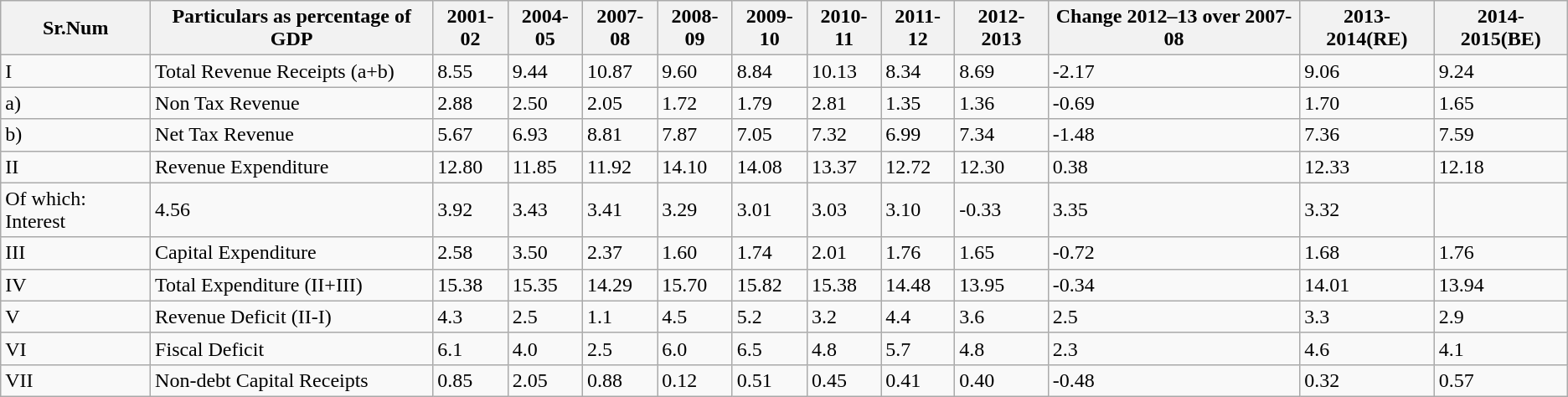<table class="wikitable">
<tr>
<th>Sr.Num</th>
<th>Particulars as percentage of GDP</th>
<th>2001-02</th>
<th>2004-05</th>
<th>2007-08</th>
<th>2008-09</th>
<th>2009-10</th>
<th>2010-11</th>
<th>2011-12</th>
<th>2012-2013</th>
<th>Change 2012–13 over 2007-08</th>
<th>2013-2014(RE)</th>
<th>2014-2015(BE)</th>
</tr>
<tr>
<td>I</td>
<td>Total Revenue Receipts (a+b)</td>
<td>8.55</td>
<td>9.44</td>
<td>10.87</td>
<td>9.60</td>
<td>8.84</td>
<td>10.13</td>
<td>8.34</td>
<td>8.69</td>
<td>-2.17</td>
<td>9.06</td>
<td>9.24</td>
</tr>
<tr>
<td>a)</td>
<td>Non Tax Revenue</td>
<td>2.88</td>
<td>2.50</td>
<td>2.05</td>
<td>1.72</td>
<td>1.79</td>
<td>2.81</td>
<td>1.35</td>
<td>1.36</td>
<td>-0.69</td>
<td>1.70</td>
<td>1.65</td>
</tr>
<tr>
<td>b)</td>
<td>Net Tax Revenue</td>
<td>5.67</td>
<td>6.93</td>
<td>8.81</td>
<td>7.87</td>
<td>7.05</td>
<td>7.32</td>
<td>6.99</td>
<td>7.34</td>
<td>-1.48</td>
<td>7.36</td>
<td>7.59</td>
</tr>
<tr>
<td>II</td>
<td>Revenue Expenditure</td>
<td>12.80</td>
<td>11.85</td>
<td>11.92</td>
<td>14.10</td>
<td>14.08</td>
<td>13.37</td>
<td>12.72</td>
<td>12.30</td>
<td>0.38</td>
<td>12.33</td>
<td>12.18</td>
</tr>
<tr>
<td>Of which: Interest</td>
<td>4.56</td>
<td>3.92</td>
<td>3.43</td>
<td>3.41</td>
<td>3.29</td>
<td>3.01</td>
<td>3.03</td>
<td>3.10</td>
<td>-0.33</td>
<td>3.35</td>
<td>3.32</td>
</tr>
<tr>
<td>III</td>
<td>Capital Expenditure</td>
<td>2.58</td>
<td>3.50</td>
<td>2.37</td>
<td>1.60</td>
<td>1.74</td>
<td>2.01</td>
<td>1.76</td>
<td>1.65</td>
<td>-0.72</td>
<td>1.68</td>
<td>1.76</td>
</tr>
<tr>
<td>IV</td>
<td>Total Expenditure (II+III)</td>
<td>15.38</td>
<td>15.35</td>
<td>14.29</td>
<td>15.70</td>
<td>15.82</td>
<td>15.38</td>
<td>14.48</td>
<td>13.95</td>
<td>-0.34</td>
<td>14.01</td>
<td>13.94</td>
</tr>
<tr>
<td>V</td>
<td>Revenue Deficit (II-I)</td>
<td>4.3</td>
<td>2.5</td>
<td>1.1</td>
<td>4.5</td>
<td>5.2</td>
<td>3.2</td>
<td>4.4</td>
<td>3.6</td>
<td>2.5</td>
<td>3.3</td>
<td>2.9</td>
</tr>
<tr>
<td>VI</td>
<td>Fiscal Deficit</td>
<td>6.1</td>
<td>4.0</td>
<td>2.5</td>
<td>6.0</td>
<td>6.5</td>
<td>4.8</td>
<td>5.7</td>
<td>4.8</td>
<td>2.3</td>
<td>4.6</td>
<td>4.1</td>
</tr>
<tr>
<td>VII</td>
<td>Non-debt Capital Receipts</td>
<td>0.85</td>
<td>2.05</td>
<td>0.88</td>
<td>0.12</td>
<td>0.51</td>
<td>0.45</td>
<td>0.41</td>
<td>0.40</td>
<td>-0.48</td>
<td>0.32</td>
<td>0.57</td>
</tr>
</table>
